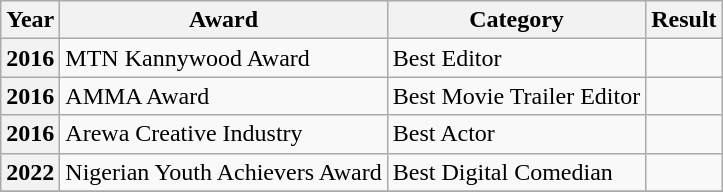<table class="wikitable sortable">
<tr>
<th>Year</th>
<th>Award</th>
<th>Category</th>
<th>Result</th>
</tr>
<tr>
<th>2016</th>
<td>MTN Kannywood Award</td>
<td>Best Editor</td>
<td></td>
</tr>
<tr>
<th>2016</th>
<td>AMMA Award</td>
<td>Best Movie Trailer Editor</td>
<td></td>
</tr>
<tr>
<th>2016</th>
<td>Arewa Creative Industry</td>
<td>Best Actor</td>
<td></td>
</tr>
<tr>
<th>2022</th>
<td>Nigerian Youth Achievers Award</td>
<td>Best Digital Comedian</td>
<td></td>
</tr>
<tr>
</tr>
</table>
